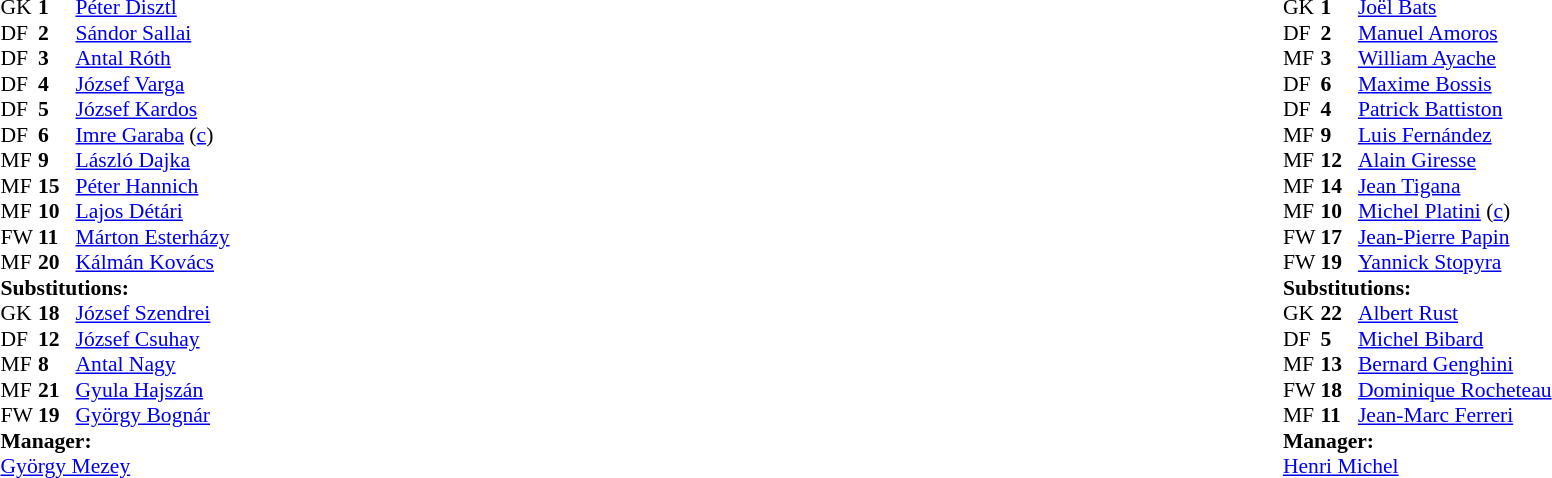<table width="100%">
<tr>
<td valign="top" width="50%"><br><table style="font-size: 90%" cellspacing="0" cellpadding="0">
<tr>
<th width="25"></th>
<th width="25"></th>
</tr>
<tr>
<td>GK</td>
<td><strong>1</strong></td>
<td><a href='#'>Péter Disztl</a></td>
</tr>
<tr>
<td>DF</td>
<td><strong>2</strong></td>
<td><a href='#'>Sándor Sallai</a></td>
</tr>
<tr>
<td>DF</td>
<td><strong>3</strong></td>
<td><a href='#'>Antal Róth</a></td>
</tr>
<tr>
<td>DF</td>
<td><strong>4</strong></td>
<td><a href='#'>József Varga</a></td>
</tr>
<tr>
<td>DF</td>
<td><strong>5</strong></td>
<td><a href='#'>József Kardos</a></td>
</tr>
<tr>
<td>DF</td>
<td><strong>6</strong></td>
<td><a href='#'>Imre Garaba</a> (<a href='#'>c</a>)</td>
</tr>
<tr>
<td>MF</td>
<td><strong>9</strong></td>
<td><a href='#'>László Dajka</a></td>
</tr>
<tr>
<td>MF</td>
<td><strong>15</strong></td>
<td><a href='#'>Péter Hannich</a></td>
<td></td>
<td></td>
</tr>
<tr>
<td>MF</td>
<td><strong>10</strong></td>
<td><a href='#'>Lajos Détári</a></td>
</tr>
<tr>
<td>FW</td>
<td><strong>11</strong></td>
<td><a href='#'>Márton Esterházy</a></td>
</tr>
<tr>
<td>MF</td>
<td><strong>20</strong></td>
<td><a href='#'>Kálmán Kovács</a></td>
<td></td>
<td></td>
</tr>
<tr>
<td colspan=3><strong>Substitutions:</strong></td>
</tr>
<tr>
<td>GK</td>
<td><strong>18</strong></td>
<td><a href='#'>József Szendrei</a></td>
<td></td>
<td></td>
</tr>
<tr>
<td>DF</td>
<td><strong>12</strong></td>
<td><a href='#'>József Csuhay</a></td>
<td></td>
<td></td>
</tr>
<tr>
<td>MF</td>
<td><strong>8</strong></td>
<td><a href='#'>Antal Nagy</a></td>
<td></td>
<td></td>
</tr>
<tr>
<td>MF</td>
<td><strong>21</strong></td>
<td><a href='#'>Gyula Hajszán</a></td>
<td></td>
<td></td>
</tr>
<tr>
<td>FW</td>
<td><strong>19</strong></td>
<td><a href='#'>György Bognár</a></td>
<td></td>
<td></td>
</tr>
<tr>
<td colspan=3><strong>Manager:</strong></td>
</tr>
<tr>
<td colspan=4> <a href='#'>György Mezey</a></td>
</tr>
</table>
</td>
<td valign="top" width="50%"><br><table style="font-size: 90%" cellspacing="0" cellpadding="0" align="center">
<tr>
<th width=25></th>
<th width=25></th>
</tr>
<tr>
<td>GK</td>
<td><strong>1</strong></td>
<td><a href='#'>Joël Bats</a></td>
</tr>
<tr>
<td>DF</td>
<td><strong>2</strong></td>
<td><a href='#'>Manuel Amoros</a></td>
</tr>
<tr>
<td>MF</td>
<td><strong>3</strong></td>
<td><a href='#'>William Ayache</a></td>
<td></td>
</tr>
<tr>
<td>DF</td>
<td><strong>6</strong></td>
<td><a href='#'>Maxime Bossis</a></td>
</tr>
<tr>
<td>DF</td>
<td><strong>4</strong></td>
<td><a href='#'>Patrick Battiston</a></td>
</tr>
<tr>
<td>MF</td>
<td><strong>9</strong></td>
<td><a href='#'>Luis Fernández</a></td>
</tr>
<tr>
<td>MF</td>
<td><strong>12</strong></td>
<td><a href='#'>Alain Giresse</a></td>
</tr>
<tr>
<td>MF</td>
<td><strong>14</strong></td>
<td><a href='#'>Jean Tigana</a></td>
</tr>
<tr>
<td>MF</td>
<td><strong>10</strong></td>
<td><a href='#'>Michel Platini</a> (<a href='#'>c</a>)</td>
</tr>
<tr>
<td>FW</td>
<td><strong>17</strong></td>
<td><a href='#'>Jean-Pierre Papin</a></td>
<td></td>
<td></td>
</tr>
<tr>
<td>FW</td>
<td><strong>19</strong></td>
<td><a href='#'>Yannick Stopyra</a></td>
<td></td>
<td></td>
</tr>
<tr>
<td colspan=3><strong>Substitutions:</strong></td>
</tr>
<tr>
<td>GK</td>
<td><strong>22</strong></td>
<td><a href='#'>Albert Rust</a></td>
<td></td>
<td></td>
</tr>
<tr>
<td>DF</td>
<td><strong>5</strong></td>
<td><a href='#'>Michel Bibard</a></td>
<td></td>
<td></td>
</tr>
<tr>
<td>MF</td>
<td><strong>13</strong></td>
<td><a href='#'>Bernard Genghini</a></td>
<td></td>
<td></td>
</tr>
<tr>
<td>FW</td>
<td><strong>18</strong></td>
<td><a href='#'>Dominique Rocheteau</a></td>
<td></td>
<td></td>
</tr>
<tr>
<td>MF</td>
<td><strong>11</strong></td>
<td><a href='#'>Jean-Marc Ferreri</a></td>
<td></td>
<td></td>
</tr>
<tr>
<td colspan=3><strong>Manager:</strong></td>
</tr>
<tr>
<td colspan=4> <a href='#'>Henri Michel</a></td>
</tr>
</table>
</td>
</tr>
</table>
